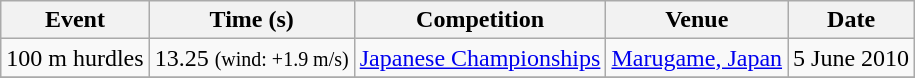<table class="wikitable" style=text-align:center>
<tr>
<th>Event</th>
<th>Time (s)</th>
<th>Competition</th>
<th>Venue</th>
<th>Date</th>
</tr>
<tr>
<td>100 m hurdles</td>
<td>13.25 <small>(wind: +1.9 m/s)</small></td>
<td><a href='#'>Japanese Championships</a></td>
<td><a href='#'>Marugame, Japan</a></td>
<td>5 June 2010</td>
</tr>
<tr>
</tr>
</table>
